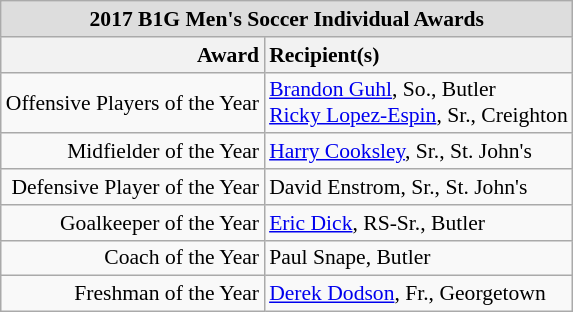<table class="wikitable" style="white-space:nowrap; font-size:90%;">
<tr>
<td colspan="7" style="text-align:center; background:#ddd;"><strong>2017 B1G Men's Soccer Individual Awards</strong></td>
</tr>
<tr>
<th style="text-align:right;">Award</th>
<th style="text-align:left;">Recipient(s)</th>
</tr>
<tr>
<td style="text-align:right;">Offensive Players of the Year</td>
<td style="text-align:left;"><a href='#'>Brandon Guhl</a>, So., Butler<br><a href='#'>Ricky Lopez-Espin</a>, Sr., Creighton</td>
</tr>
<tr>
<td style="text-align:right;">Midfielder of the Year</td>
<td style="text-align:left;"><a href='#'>Harry Cooksley</a>, Sr., St. John's</td>
</tr>
<tr>
<td style="text-align:right;">Defensive Player of the Year</td>
<td style="text-align:left;">David Enstrom, Sr., St. John's</td>
</tr>
<tr>
<td style="text-align:right;">Goalkeeper of the Year</td>
<td style="text-align:left;"><a href='#'>Eric Dick</a>, RS-Sr., Butler</td>
</tr>
<tr>
<td style="text-align:right;">Coach of the Year</td>
<td style="text-align:left;">Paul Snape, Butler</td>
</tr>
<tr>
<td style="text-align:right;">Freshman of the Year</td>
<td style="text-align:left;"><a href='#'>Derek Dodson</a>, Fr., Georgetown</td>
</tr>
</table>
